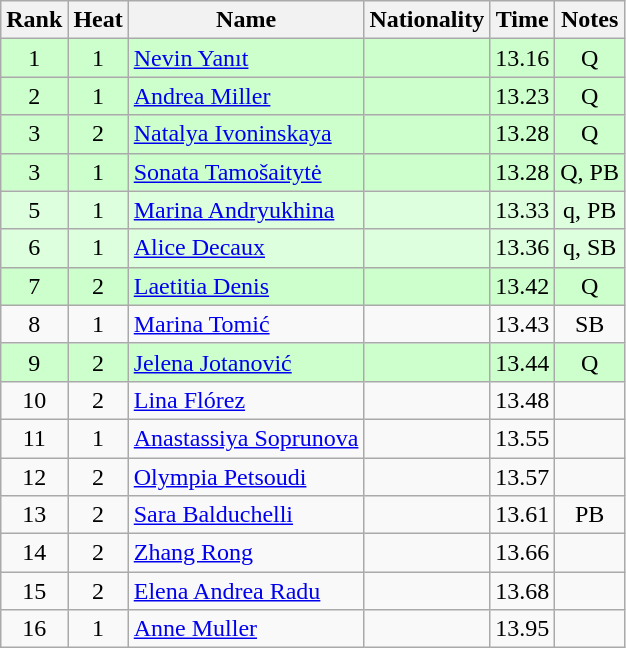<table class="wikitable sortable" style="text-align:center">
<tr>
<th>Rank</th>
<th>Heat</th>
<th>Name</th>
<th>Nationality</th>
<th>Time</th>
<th>Notes</th>
</tr>
<tr bgcolor=ccffcc>
<td>1</td>
<td>1</td>
<td align=left><a href='#'>Nevin Yanıt</a></td>
<td align=left></td>
<td>13.16</td>
<td>Q</td>
</tr>
<tr bgcolor=ccffcc>
<td>2</td>
<td>1</td>
<td align=left><a href='#'>Andrea Miller</a></td>
<td align=left></td>
<td>13.23</td>
<td>Q</td>
</tr>
<tr bgcolor=ccffcc>
<td>3</td>
<td>2</td>
<td align=left><a href='#'>Natalya Ivoninskaya</a></td>
<td align=left></td>
<td>13.28</td>
<td>Q</td>
</tr>
<tr bgcolor=ccffcc>
<td>3</td>
<td>1</td>
<td align=left><a href='#'>Sonata Tamošaitytė</a></td>
<td align=left></td>
<td>13.28</td>
<td>Q, PB</td>
</tr>
<tr bgcolor=ddffdd>
<td>5</td>
<td>1</td>
<td align=left><a href='#'>Marina Andryukhina</a></td>
<td align=left></td>
<td>13.33</td>
<td>q, PB</td>
</tr>
<tr bgcolor=ddffdd>
<td>6</td>
<td>1</td>
<td align=left><a href='#'>Alice Decaux</a></td>
<td align=left></td>
<td>13.36</td>
<td>q, SB</td>
</tr>
<tr bgcolor=ccffcc>
<td>7</td>
<td>2</td>
<td align=left><a href='#'>Laetitia Denis</a></td>
<td align=left></td>
<td>13.42</td>
<td>Q</td>
</tr>
<tr>
<td>8</td>
<td>1</td>
<td align=left><a href='#'>Marina Tomić</a></td>
<td align=left></td>
<td>13.43</td>
<td>SB</td>
</tr>
<tr bgcolor=ccffcc>
<td>9</td>
<td>2</td>
<td align=left><a href='#'>Jelena Jotanović</a></td>
<td align=left></td>
<td>13.44</td>
<td>Q</td>
</tr>
<tr>
<td>10</td>
<td>2</td>
<td align=left><a href='#'>Lina Flórez</a></td>
<td align=left></td>
<td>13.48</td>
<td></td>
</tr>
<tr>
<td>11</td>
<td>1</td>
<td align=left><a href='#'>Anastassiya Soprunova</a></td>
<td align=left></td>
<td>13.55</td>
<td></td>
</tr>
<tr>
<td>12</td>
<td>2</td>
<td align=left><a href='#'>Olympia Petsoudi</a></td>
<td align=left></td>
<td>13.57</td>
<td></td>
</tr>
<tr>
<td>13</td>
<td>2</td>
<td align=left><a href='#'>Sara Balduchelli</a></td>
<td align=left></td>
<td>13.61</td>
<td>PB</td>
</tr>
<tr>
<td>14</td>
<td>2</td>
<td align=left><a href='#'>Zhang Rong</a></td>
<td align=left></td>
<td>13.66</td>
<td></td>
</tr>
<tr>
<td>15</td>
<td>2</td>
<td align=left><a href='#'>Elena Andrea Radu</a></td>
<td align=left></td>
<td>13.68</td>
<td></td>
</tr>
<tr>
<td>16</td>
<td>1</td>
<td align=left><a href='#'>Anne Muller</a></td>
<td align=left></td>
<td>13.95</td>
<td></td>
</tr>
</table>
